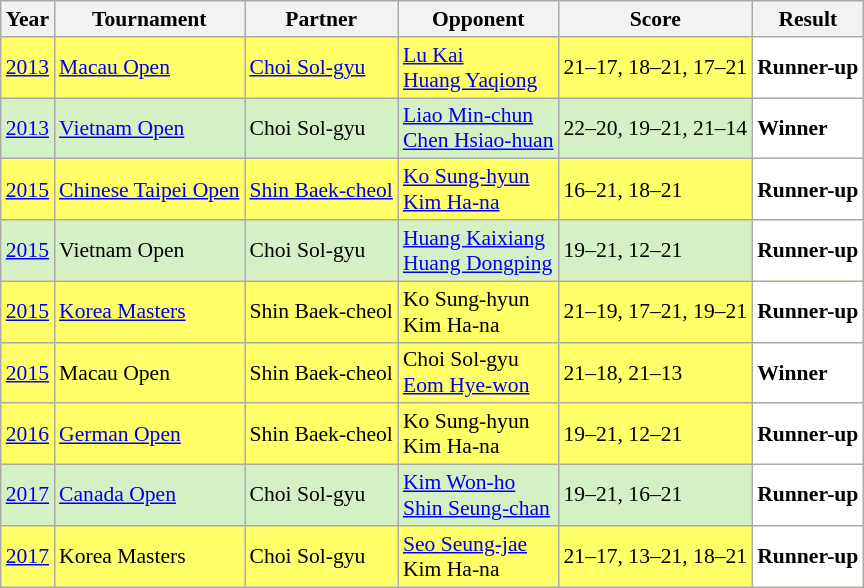<table class="sortable wikitable" style="font-size: 90%;">
<tr>
<th>Year</th>
<th>Tournament</th>
<th>Partner</th>
<th>Opponent</th>
<th>Score</th>
<th>Result</th>
</tr>
<tr style="background:#FFFF67">
<td align="center"><a href='#'>2013</a></td>
<td align="left"><a href='#'>Macau Open</a></td>
<td align="left"> <a href='#'>Choi Sol-gyu</a></td>
<td align="left"> <a href='#'>Lu Kai</a><br> <a href='#'>Huang Yaqiong</a></td>
<td align="left">21–17, 18–21, 17–21</td>
<td style="text-align:left; background:white"> <strong>Runner-up</strong></td>
</tr>
<tr style="background:#D4F1C5">
<td align="center"><a href='#'>2013</a></td>
<td align="left"><a href='#'>Vietnam Open</a></td>
<td align="left"> Choi Sol-gyu</td>
<td align="left"> <a href='#'>Liao Min-chun</a><br> <a href='#'>Chen Hsiao-huan</a></td>
<td align="left">22–20, 19–21, 21–14</td>
<td style="text-align:left; background:white"> <strong>Winner</strong></td>
</tr>
<tr style="background:#FFFF67">
<td align="center"><a href='#'>2015</a></td>
<td align="left"><a href='#'>Chinese Taipei Open</a></td>
<td align="left"> <a href='#'>Shin Baek-cheol</a></td>
<td align="left"> <a href='#'>Ko Sung-hyun</a><br> <a href='#'>Kim Ha-na</a></td>
<td align="left">16–21, 18–21</td>
<td style="text-align:left; background:white"> <strong>Runner-up</strong></td>
</tr>
<tr style="background:#D4F1C5">
<td align="center"><a href='#'>2015</a></td>
<td align="left">Vietnam Open</td>
<td align="left"> Choi Sol-gyu</td>
<td align="left"> <a href='#'>Huang Kaixiang</a><br> <a href='#'>Huang Dongping</a></td>
<td align="left">19–21, 12–21</td>
<td style="text-align:left; background:white"> <strong>Runner-up</strong></td>
</tr>
<tr style="background:#FFFF67">
<td align="center"><a href='#'>2015</a></td>
<td align="left"><a href='#'>Korea Masters</a></td>
<td align="left"> Shin Baek-cheol</td>
<td align="left"> Ko Sung-hyun<br> Kim Ha-na</td>
<td align="left">21–19, 17–21, 19–21</td>
<td style="text-align:left; background:white"> <strong>Runner-up</strong></td>
</tr>
<tr style="background:#FFFF67">
<td align="center"><a href='#'>2015</a></td>
<td align="left">Macau Open</td>
<td align="left"> Shin Baek-cheol</td>
<td align="left"> Choi Sol-gyu<br> <a href='#'>Eom Hye-won</a></td>
<td align="left">21–18, 21–13</td>
<td style="text-align:left; background:white"> <strong>Winner</strong></td>
</tr>
<tr style="background:#FFFF67">
<td align="center"><a href='#'>2016</a></td>
<td align="left"><a href='#'>German Open</a></td>
<td align="left"> Shin Baek-cheol</td>
<td align="left"> Ko Sung-hyun<br> Kim Ha-na</td>
<td align="left">19–21, 12–21</td>
<td style="text-align:left; background:white"> <strong>Runner-up</strong></td>
</tr>
<tr style="background:#D4F1C5">
<td align="center"><a href='#'>2017</a></td>
<td align="left"><a href='#'>Canada Open</a></td>
<td align="left"> Choi Sol-gyu</td>
<td align="left"> <a href='#'>Kim Won-ho</a><br> <a href='#'>Shin Seung-chan</a></td>
<td align="left">19–21, 16–21</td>
<td style="text-align:left; background:white"> <strong>Runner-up</strong></td>
</tr>
<tr style="background:#FFFF67">
<td align="center"><a href='#'>2017</a></td>
<td align="left">Korea Masters</td>
<td align="left"> Choi Sol-gyu</td>
<td align="left"> <a href='#'>Seo Seung-jae</a><br> Kim Ha-na</td>
<td align="left">21–17, 13–21, 18–21</td>
<td style="text-align:left; background:white"> <strong>Runner-up</strong></td>
</tr>
</table>
